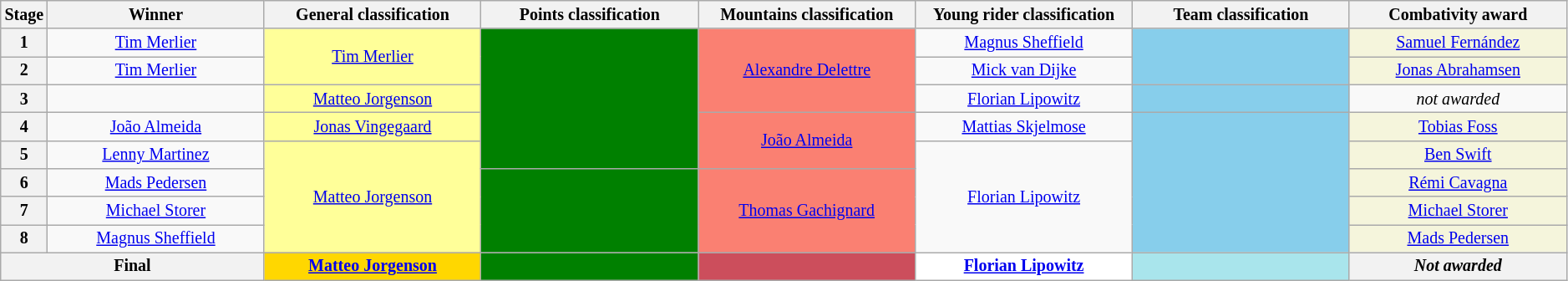<table class=wikitable style="text-align: center; font-size:smaller;">
<tr>
<th style="width:1%;">Stage</th>
<th style="width:14%;">Winner</th>
<th style="width:14%;">General classification<br></th>
<th style="width:14%;">Points classification<br></th>
<th style="width:14%;">Mountains classification<br></th>
<th style="width:14%;">Young rider classification<br></th>
<th style="width:14%;">Team classification<br></th>
<th style="width:14%;">Combativity award<br></th>
</tr>
<tr>
<th>1</th>
<td><a href='#'>Tim Merlier</a></td>
<td style="background:#ffff99;" rowspan="2"><a href='#'>Tim Merlier</a></td>
<td style="background:#008000;" rowspan="5"></td>
<td style="background:salmon;" rowspan="3"><a href='#'>Alexandre Delettre</a></td>
<td style="background:offwhite;"><a href='#'>Magnus Sheffield</a></td>
<td style="background:skyblue;" rowspan="2"></td>
<td style="background:#F5F5DC;"><a href='#'>Samuel Fernández</a></td>
</tr>
<tr>
<th>2</th>
<td><a href='#'>Tim Merlier</a></td>
<td style="background:offwhite;"><a href='#'>Mick van Dijke</a></td>
<td style="background:#F5F5DC;"><a href='#'>Jonas Abrahamsen</a></td>
</tr>
<tr>
<th>3</th>
<td></td>
<td style="background:#ffff99;"><a href='#'>Matteo Jorgenson</a></td>
<td style="background:offwhite;"><a href='#'>Florian Lipowitz</a></td>
<td style="background:skyblue;"></td>
<td><em>not awarded</em></td>
</tr>
<tr>
<th>4</th>
<td><a href='#'>João Almeida</a></td>
<td style="background:#ffff99;"><a href='#'>Jonas Vingegaard</a></td>
<td style="background:salmon;" rowspan="2"><a href='#'>João Almeida</a></td>
<td style="background:offwhite;"><a href='#'>Mattias Skjelmose</a></td>
<td style="background:skyblue;" rowspan="5"></td>
<td style="background:#F5F5DC;"><a href='#'>Tobias Foss</a></td>
</tr>
<tr>
<th>5</th>
<td><a href='#'>Lenny Martinez</a></td>
<td style="background:#ffff99;" rowspan="4"><a href='#'>Matteo Jorgenson</a></td>
<td style="background:offwhite;" rowspan="4"><a href='#'>Florian Lipowitz</a></td>
<td style="background:#F5F5DC;"><a href='#'>Ben Swift</a></td>
</tr>
<tr>
<th>6</th>
<td><a href='#'>Mads Pedersen</a></td>
<td style="background:#008000;" rowspan="3"></td>
<td style="background:salmon;" rowspan="3"><a href='#'>Thomas Gachignard</a></td>
<td style="background:#F5F5DC;"><a href='#'>Rémi Cavagna</a></td>
</tr>
<tr>
<th>7</th>
<td><a href='#'>Michael Storer</a></td>
<td style="background:#F5F5DC;"><a href='#'>Michael Storer</a></td>
</tr>
<tr>
<th>8</th>
<td><a href='#'>Magnus Sheffield</a></td>
<td style="background:#F5F5DC;"><a href='#'>Mads Pedersen</a></td>
</tr>
<tr>
<th colspan="2">Final</th>
<th style="background:gold;"><a href='#'>Matteo Jorgenson</a></th>
<th style="background:#008000;"></th>
<th style="background:#CC4E5C;"></th>
<th style="background:white;"><a href='#'>Florian Lipowitz</a></th>
<th style="background:#a9e5ec;"></th>
<th><em>Not awarded</em></th>
</tr>
</table>
